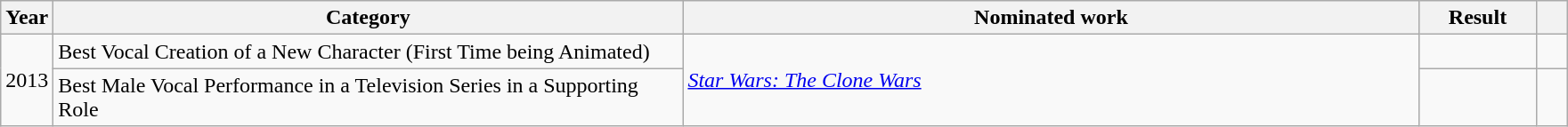<table class=wikitable>
<tr>
<th scope="col" style="width:1em;">Year</th>
<th scope="col" style="width:29em;">Category</th>
<th scope="col" style="width:34em;">Nominated work</th>
<th scope="col" style="width:5em;">Result</th>
<th scope="col" style="width:1em;"></th>
</tr>
<tr>
<td rowspan="2">2013</td>
<td>Best Vocal Creation of a New Character (First Time being Animated)</td>
<td rowspan="2"><a href='#'><em>Star Wars: The Clone Wars</em></a></td>
<td></td>
<td></td>
</tr>
<tr>
<td>Best Male Vocal Performance in a Television Series in a Supporting Role</td>
<td></td>
<td></td>
</tr>
</table>
